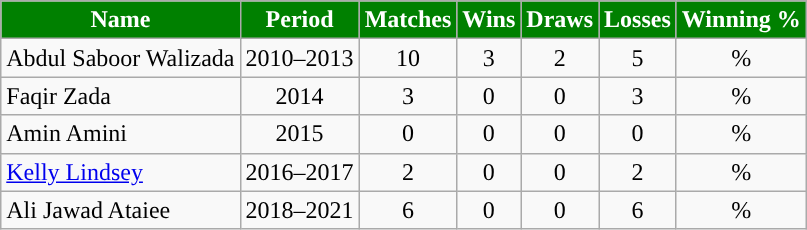<table class="wikitable" style="text-align:center">
<tr>
<th style="background:green; color:#FFF; ">Name</th>
<th style="background:green; color:#FFF; ">Period</th>
<th style="background:green; color:#FFF; ">Matches</th>
<th style="background:green; color:#FFF; ">Wins</th>
<th style="background:green; color:#FFF; ">Draws</th>
<th style="background:green; color:#FFF; ">Losses</th>
<th style="background:green; color:#FFF; ">Winning %</th>
</tr>
<tr>
<td style="text-align:left"> Abdul Saboor Walizada</td>
<td>2010–2013</td>
<td>10</td>
<td>3</td>
<td>2</td>
<td>5</td>
<td>%</td>
</tr>
<tr>
<td style="text-align:left"> Faqir Zada</td>
<td>2014</td>
<td>3</td>
<td>0</td>
<td>0</td>
<td>3</td>
<td>%</td>
</tr>
<tr>
<td style="text-align:left"> Amin Amini</td>
<td>2015</td>
<td>0</td>
<td>0</td>
<td>0</td>
<td>0</td>
<td>%</td>
</tr>
<tr>
<td style="text-align:left"> <a href='#'>Kelly Lindsey</a></td>
<td>2016–2017</td>
<td>2</td>
<td>0</td>
<td>0</td>
<td>2</td>
<td>%</td>
</tr>
<tr>
<td style="text-align:left"> Ali Jawad Ataiee</td>
<td>2018–2021</td>
<td>6</td>
<td>0</td>
<td>0</td>
<td>6</td>
<td>%</td>
</tr>
</table>
